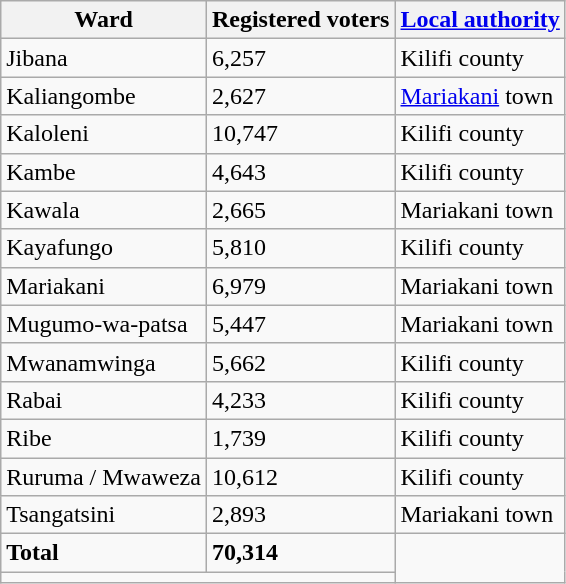<table class="wikitable">
<tr>
<th>Ward</th>
<th>Registered voters</th>
<th><a href='#'>Local authority</a></th>
</tr>
<tr>
<td>Jibana</td>
<td>6,257</td>
<td>Kilifi county</td>
</tr>
<tr>
<td>Kaliangombe</td>
<td>2,627</td>
<td><a href='#'>Mariakani</a> town</td>
</tr>
<tr>
<td>Kaloleni</td>
<td>10,747</td>
<td>Kilifi county</td>
</tr>
<tr>
<td>Kambe</td>
<td>4,643</td>
<td>Kilifi county</td>
</tr>
<tr>
<td>Kawala</td>
<td>2,665</td>
<td>Mariakani town</td>
</tr>
<tr>
<td>Kayafungo</td>
<td>5,810</td>
<td>Kilifi county</td>
</tr>
<tr>
<td>Mariakani</td>
<td>6,979</td>
<td>Mariakani town</td>
</tr>
<tr>
<td>Mugumo-wa-patsa</td>
<td>5,447</td>
<td>Mariakani town</td>
</tr>
<tr>
<td>Mwanamwinga</td>
<td>5,662</td>
<td>Kilifi county</td>
</tr>
<tr>
<td>Rabai</td>
<td>4,233</td>
<td>Kilifi county</td>
</tr>
<tr>
<td>Ribe</td>
<td>1,739</td>
<td>Kilifi county</td>
</tr>
<tr>
<td>Ruruma / Mwaweza</td>
<td>10,612</td>
<td>Kilifi county</td>
</tr>
<tr>
<td>Tsangatsini</td>
<td>2,893</td>
<td>Mariakani town</td>
</tr>
<tr>
<td><strong>Total</strong></td>
<td><strong>70,314</strong></td>
</tr>
<tr>
<td colspan="2"></td>
</tr>
</table>
